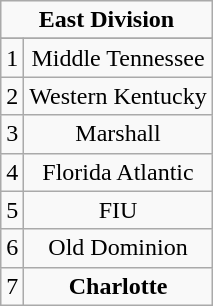<table class="wikitable">
<tr align="center">
<td align="center" Colspan="3"><strong>East Division</strong></td>
</tr>
<tr align="center">
</tr>
<tr align="center">
<td>1</td>
<td>Middle Tennessee</td>
</tr>
<tr align="center">
<td>2</td>
<td>Western Kentucky</td>
</tr>
<tr align="center">
<td>3</td>
<td>Marshall</td>
</tr>
<tr align="center">
<td>4</td>
<td>Florida Atlantic</td>
</tr>
<tr align="center">
<td>5</td>
<td>FIU</td>
</tr>
<tr align="center">
<td>6</td>
<td>Old Dominion</td>
</tr>
<tr align="center">
<td>7</td>
<td><strong>Charlotte</strong></td>
</tr>
</table>
